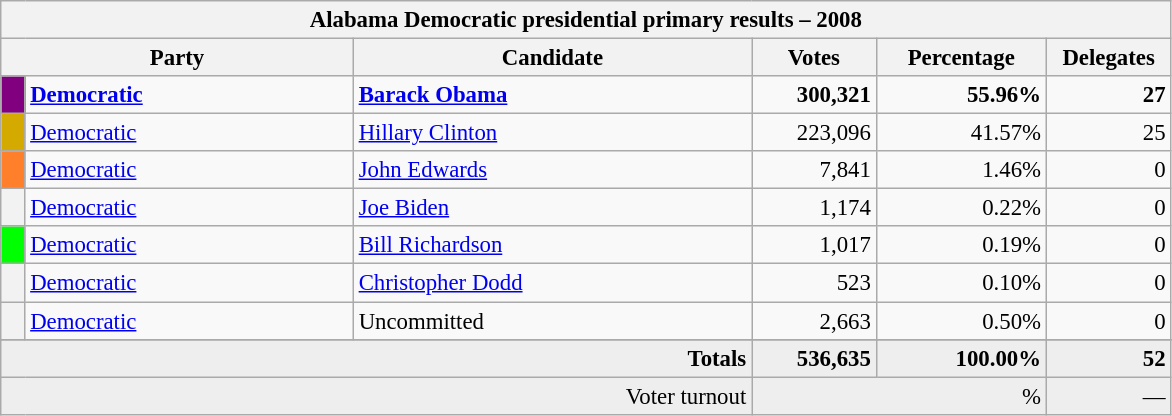<table class="wikitable" style="font-size:95%;">
<tr>
<th colspan="7">Alabama Democratic presidential primary results – 2008</th>
</tr>
<tr>
<th colspan="2" style="width: 15em">Party</th>
<th style="width: 17em">Candidate</th>
<th style="width: 5em">Votes</th>
<th style="width: 7em">Percentage</th>
<th style="width: 5em">Delegates</th>
</tr>
<tr>
<th style="background-color:#800080; width: 3px"></th>
<td style="width: 130px"><strong><a href='#'>Democratic</a></strong></td>
<td><strong><a href='#'>Barack Obama</a></strong></td>
<td align="right"><strong>300,321</strong></td>
<td align="right"><strong>55.96%</strong></td>
<td align="right"><strong>27</strong></td>
</tr>
<tr>
<th style="background-color:#D4AA00; width: 3px"></th>
<td style="width: 130px"><a href='#'>Democratic</a></td>
<td><a href='#'>Hillary Clinton</a></td>
<td align="right">223,096</td>
<td align="right">41.57%</td>
<td align="right">25</td>
</tr>
<tr>
<th style="background-color:#ff7f2a; width: 3px"></th>
<td style="width: 130px"><a href='#'>Democratic</a></td>
<td><a href='#'>John Edwards</a></td>
<td align="right">7,841</td>
<td align="right">1.46%</td>
<td align="right">0</td>
</tr>
<tr>
<th></th>
<td style="width: 130px"><a href='#'>Democratic</a></td>
<td><a href='#'>Joe Biden</a></td>
<td align="right">1,174</td>
<td align="right">0.22%</td>
<td align="right">0</td>
</tr>
<tr>
<th style="background-color:#00FF00; width: 3px"></th>
<td style="width: 130px"><a href='#'>Democratic</a></td>
<td><a href='#'>Bill Richardson</a></td>
<td align="right">1,017</td>
<td align="right">0.19%</td>
<td align="right">0</td>
</tr>
<tr>
<th></th>
<td style="width: 130px"><a href='#'>Democratic</a></td>
<td><a href='#'>Christopher Dodd</a></td>
<td align="right">523</td>
<td align="right">0.10%</td>
<td align="right">0</td>
</tr>
<tr>
<th></th>
<td style="width: 130px"><a href='#'>Democratic</a></td>
<td>Uncommitted</td>
<td align="right">2,663</td>
<td align="right">0.50%</td>
<td align="right">0</td>
</tr>
<tr>
</tr>
<tr bgcolor="#EEEEEE">
<td colspan="3" align="right"><strong>Totals</strong></td>
<td align="right"><strong>536,635</strong></td>
<td align="right"><strong>100.00%</strong></td>
<td align="right"><strong>52</strong></td>
</tr>
<tr bgcolor="#EEEEEE">
<td colspan="3" align="right">Voter turnout</td>
<td colspan="2" align="right">%</td>
<td align="right">—</td>
</tr>
</table>
